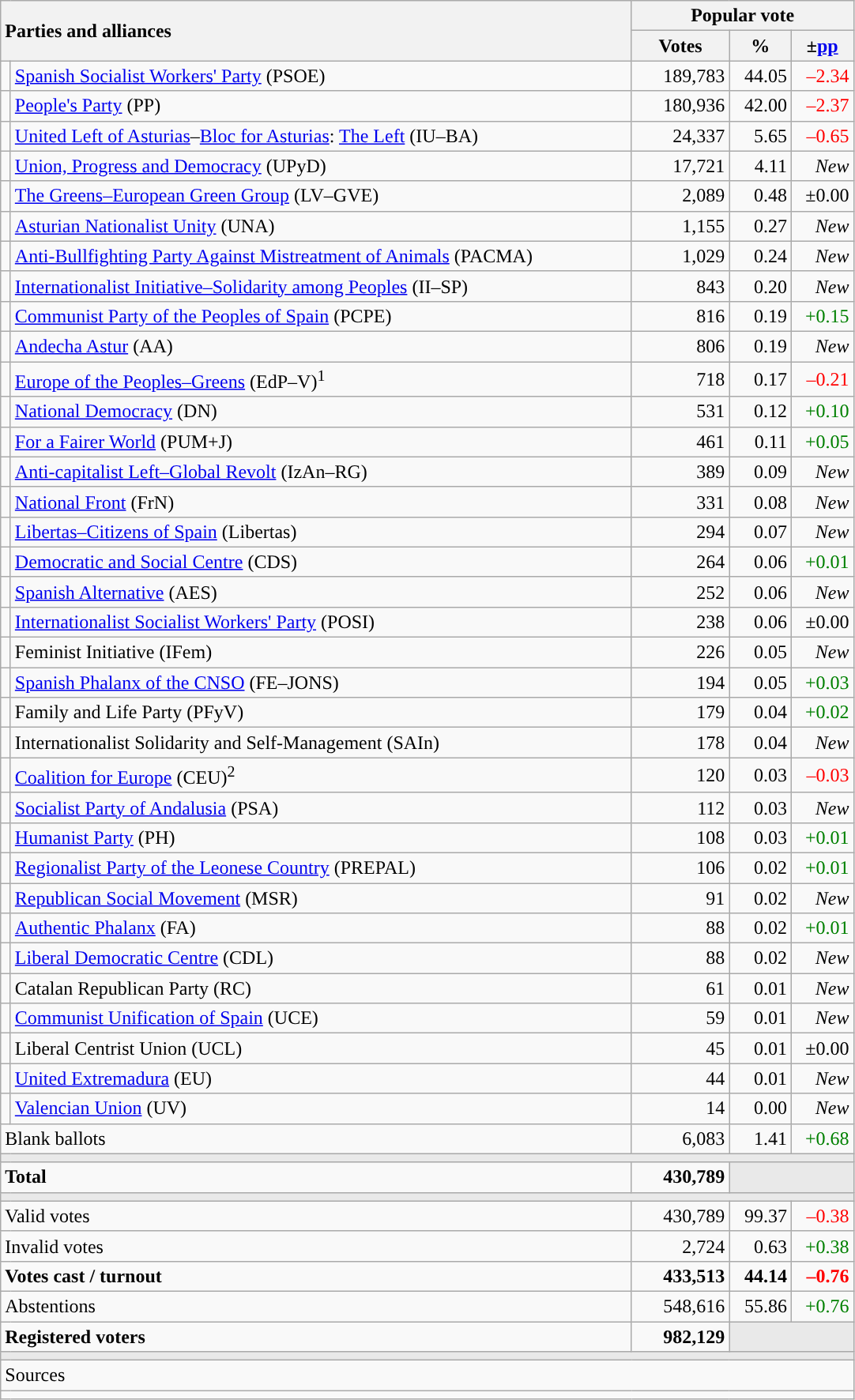<table class="wikitable" style="text-align:right">
<tr>
<th style="text-align:left;" rowspan="2" colspan="2" width="525">Parties and alliances</th>
<th colspan="3">Popular vote</th>
</tr>
<tr>
<th width="75">Votes</th>
<th width="45">%</th>
<th width="45">±<a href='#'>pp</a></th>
</tr>
<tr>
<td width="1" style="color:inherit;background:"></td>
<td align="left"><a href='#'>Spanish Socialist Workers' Party</a> (PSOE)</td>
<td>189,783</td>
<td>44.05</td>
<td style="color:red;">–2.34</td>
</tr>
<tr>
<td style="color:inherit;background:"></td>
<td align="left"><a href='#'>People's Party</a> (PP)</td>
<td>180,936</td>
<td>42.00</td>
<td style="color:red;">–2.37</td>
</tr>
<tr>
<td style="color:inherit;background:"></td>
<td align="left"><a href='#'>United Left of Asturias</a>–<a href='#'>Bloc for Asturias</a>: <a href='#'>The Left</a> (IU–BA)</td>
<td>24,337</td>
<td>5.65</td>
<td style="color:red;">–0.65</td>
</tr>
<tr>
<td style="color:inherit;background:"></td>
<td align="left"><a href='#'>Union, Progress and Democracy</a> (UPyD)</td>
<td>17,721</td>
<td>4.11</td>
<td><em>New</em></td>
</tr>
<tr>
<td style="color:inherit;background:"></td>
<td align="left"><a href='#'>The Greens–European Green Group</a> (LV–GVE)</td>
<td>2,089</td>
<td>0.48</td>
<td>±0.00</td>
</tr>
<tr>
<td style="color:inherit;background:"></td>
<td align="left"><a href='#'>Asturian Nationalist Unity</a> (UNA)</td>
<td>1,155</td>
<td>0.27</td>
<td><em>New</em></td>
</tr>
<tr>
<td style="color:inherit;background:"></td>
<td align="left"><a href='#'>Anti-Bullfighting Party Against Mistreatment of Animals</a> (PACMA)</td>
<td>1,029</td>
<td>0.24</td>
<td><em>New</em></td>
</tr>
<tr>
<td style="color:inherit;background:"></td>
<td align="left"><a href='#'>Internationalist Initiative–Solidarity among Peoples</a> (II–SP)</td>
<td>843</td>
<td>0.20</td>
<td><em>New</em></td>
</tr>
<tr>
<td style="color:inherit;background:"></td>
<td align="left"><a href='#'>Communist Party of the Peoples of Spain</a> (PCPE)</td>
<td>816</td>
<td>0.19</td>
<td style="color:green;">+0.15</td>
</tr>
<tr>
<td style="color:inherit;background:"></td>
<td align="left"><a href='#'>Andecha Astur</a> (AA)</td>
<td>806</td>
<td>0.19</td>
<td><em>New</em></td>
</tr>
<tr>
<td style="color:inherit;background:"></td>
<td align="left"><a href='#'>Europe of the Peoples–Greens</a> (EdP–V)<sup>1</sup></td>
<td>718</td>
<td>0.17</td>
<td style="color:red;">–0.21</td>
</tr>
<tr>
<td style="color:inherit;background:"></td>
<td align="left"><a href='#'>National Democracy</a> (DN)</td>
<td>531</td>
<td>0.12</td>
<td style="color:green;">+0.10</td>
</tr>
<tr>
<td style="color:inherit;background:"></td>
<td align="left"><a href='#'>For a Fairer World</a> (PUM+J)</td>
<td>461</td>
<td>0.11</td>
<td style="color:green;">+0.05</td>
</tr>
<tr>
<td style="color:inherit;background:"></td>
<td align="left"><a href='#'>Anti-capitalist Left–Global Revolt</a> (IzAn–RG)</td>
<td>389</td>
<td>0.09</td>
<td><em>New</em></td>
</tr>
<tr>
<td style="color:inherit;background:"></td>
<td align="left"><a href='#'>National Front</a> (FrN)</td>
<td>331</td>
<td>0.08</td>
<td><em>New</em></td>
</tr>
<tr>
<td style="color:inherit;background:"></td>
<td align="left"><a href='#'>Libertas–Citizens of Spain</a> (Libertas)</td>
<td>294</td>
<td>0.07</td>
<td><em>New</em></td>
</tr>
<tr>
<td style="color:inherit;background:"></td>
<td align="left"><a href='#'>Democratic and Social Centre</a> (CDS)</td>
<td>264</td>
<td>0.06</td>
<td style="color:green;">+0.01</td>
</tr>
<tr>
<td style="color:inherit;background:"></td>
<td align="left"><a href='#'>Spanish Alternative</a> (AES)</td>
<td>252</td>
<td>0.06</td>
<td><em>New</em></td>
</tr>
<tr>
<td style="color:inherit;background:"></td>
<td align="left"><a href='#'>Internationalist Socialist Workers' Party</a> (POSI)</td>
<td>238</td>
<td>0.06</td>
<td>±0.00</td>
</tr>
<tr>
<td style="color:inherit;background:"></td>
<td align="left">Feminist Initiative (IFem)</td>
<td>226</td>
<td>0.05</td>
<td><em>New</em></td>
</tr>
<tr>
<td style="color:inherit;background:"></td>
<td align="left"><a href='#'>Spanish Phalanx of the CNSO</a> (FE–JONS)</td>
<td>194</td>
<td>0.05</td>
<td style="color:green;">+0.03</td>
</tr>
<tr>
<td style="color:inherit;background:"></td>
<td align="left">Family and Life Party (PFyV)</td>
<td>179</td>
<td>0.04</td>
<td style="color:green;">+0.02</td>
</tr>
<tr>
<td style="color:inherit;background:"></td>
<td align="left">Internationalist Solidarity and Self-Management (SAIn)</td>
<td>178</td>
<td>0.04</td>
<td><em>New</em></td>
</tr>
<tr>
<td style="color:inherit;background:"></td>
<td align="left"><a href='#'>Coalition for Europe</a> (CEU)<sup>2</sup></td>
<td>120</td>
<td>0.03</td>
<td style="color:red;">–0.03</td>
</tr>
<tr>
<td style="color:inherit;background:"></td>
<td align="left"><a href='#'>Socialist Party of Andalusia</a> (PSA)</td>
<td>112</td>
<td>0.03</td>
<td><em>New</em></td>
</tr>
<tr>
<td style="color:inherit;background:"></td>
<td align="left"><a href='#'>Humanist Party</a> (PH)</td>
<td>108</td>
<td>0.03</td>
<td style="color:green;">+0.01</td>
</tr>
<tr>
<td style="color:inherit;background:"></td>
<td align="left"><a href='#'>Regionalist Party of the Leonese Country</a> (PREPAL)</td>
<td>106</td>
<td>0.02</td>
<td style="color:green;">+0.01</td>
</tr>
<tr>
<td style="color:inherit;background:"></td>
<td align="left"><a href='#'>Republican Social Movement</a> (MSR)</td>
<td>91</td>
<td>0.02</td>
<td><em>New</em></td>
</tr>
<tr>
<td style="color:inherit;background:"></td>
<td align="left"><a href='#'>Authentic Phalanx</a> (FA)</td>
<td>88</td>
<td>0.02</td>
<td style="color:green;">+0.01</td>
</tr>
<tr>
<td style="color:inherit;background:"></td>
<td align="left"><a href='#'>Liberal Democratic Centre</a> (CDL)</td>
<td>88</td>
<td>0.02</td>
<td><em>New</em></td>
</tr>
<tr>
<td style="color:inherit;background:"></td>
<td align="left">Catalan Republican Party (RC)</td>
<td>61</td>
<td>0.01</td>
<td><em>New</em></td>
</tr>
<tr>
<td style="color:inherit;background:"></td>
<td align="left"><a href='#'>Communist Unification of Spain</a> (UCE)</td>
<td>59</td>
<td>0.01</td>
<td><em>New</em></td>
</tr>
<tr>
<td style="color:inherit;background:"></td>
<td align="left">Liberal Centrist Union (UCL)</td>
<td>45</td>
<td>0.01</td>
<td>±0.00</td>
</tr>
<tr>
<td style="color:inherit;background:"></td>
<td align="left"><a href='#'>United Extremadura</a> (EU)</td>
<td>44</td>
<td>0.01</td>
<td><em>New</em></td>
</tr>
<tr>
<td style="color:inherit;background:"></td>
<td align="left"><a href='#'>Valencian Union</a> (UV)</td>
<td>14</td>
<td>0.00</td>
<td><em>New</em></td>
</tr>
<tr>
<td align="left" colspan="2">Blank ballots</td>
<td>6,083</td>
<td>1.41</td>
<td style="color:green;">+0.68</td>
</tr>
<tr>
<td colspan="5" bgcolor="#E9E9E9"></td>
</tr>
<tr style="font-weight:bold;">
<td align="left" colspan="2">Total</td>
<td>430,789</td>
<td bgcolor="#E9E9E9" colspan="2"></td>
</tr>
<tr>
<td colspan="5" bgcolor="#E9E9E9"></td>
</tr>
<tr>
<td align="left" colspan="2">Valid votes</td>
<td>430,789</td>
<td>99.37</td>
<td style="color:red;">–0.38</td>
</tr>
<tr>
<td align="left" colspan="2">Invalid votes</td>
<td>2,724</td>
<td>0.63</td>
<td style="color:green;">+0.38</td>
</tr>
<tr style="font-weight:bold;">
<td align="left" colspan="2">Votes cast / turnout</td>
<td>433,513</td>
<td>44.14</td>
<td style="color:red;">–0.76</td>
</tr>
<tr>
<td align="left" colspan="2">Abstentions</td>
<td>548,616</td>
<td>55.86</td>
<td style="color:green;">+0.76</td>
</tr>
<tr style="font-weight:bold;">
<td align="left" colspan="2">Registered voters</td>
<td>982,129</td>
<td bgcolor="#E9E9E9" colspan="2"></td>
</tr>
<tr>
<td colspan="5" bgcolor="#E9E9E9"></td>
</tr>
<tr>
<td align="left" colspan="5">Sources</td>
</tr>
<tr>
<td colspan="5" style="text-align:left; max-width:680px;"></td>
</tr>
</table>
